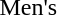<table>
<tr>
<td>Men's</td>
<td></td>
<td></td>
<td></td>
</tr>
</table>
